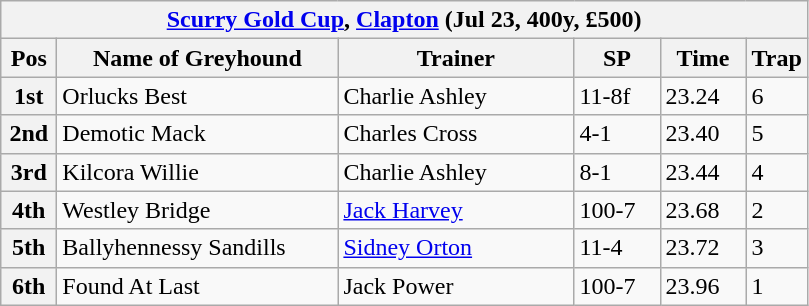<table class="wikitable">
<tr>
<th colspan="6"><a href='#'>Scurry Gold Cup</a>, <a href='#'>Clapton</a> (Jul 23, 400y, £500)</th>
</tr>
<tr>
<th width=30>Pos</th>
<th width=180>Name of Greyhound</th>
<th width=150>Trainer</th>
<th width=50>SP</th>
<th width=50>Time</th>
<th width=30>Trap</th>
</tr>
<tr>
<th>1st</th>
<td>Orlucks Best</td>
<td>Charlie Ashley</td>
<td>11-8f</td>
<td>23.24</td>
<td>6</td>
</tr>
<tr>
<th>2nd</th>
<td>Demotic Mack</td>
<td>Charles Cross</td>
<td>4-1</td>
<td>23.40</td>
<td>5</td>
</tr>
<tr>
<th>3rd</th>
<td>Kilcora Willie</td>
<td>Charlie Ashley</td>
<td>8-1</td>
<td>23.44</td>
<td>4</td>
</tr>
<tr>
<th>4th</th>
<td>Westley Bridge</td>
<td><a href='#'>Jack Harvey</a></td>
<td>100-7</td>
<td>23.68</td>
<td>2</td>
</tr>
<tr>
<th>5th</th>
<td>Ballyhennessy Sandills</td>
<td><a href='#'>Sidney Orton</a></td>
<td>11-4</td>
<td>23.72</td>
<td>3</td>
</tr>
<tr>
<th>6th</th>
<td>Found At Last</td>
<td>Jack Power</td>
<td>100-7</td>
<td>23.96</td>
<td>1</td>
</tr>
</table>
